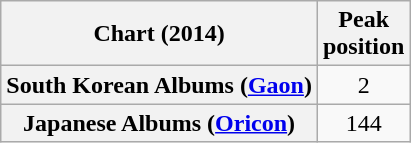<table class="wikitable plainrowheaders">
<tr>
<th scope="col">Chart (2014)</th>
<th scope="col">Peak<br>position</th>
</tr>
<tr>
<th scope="row">South Korean Albums (<a href='#'>Gaon</a>)</th>
<td style="text-align:center;">2</td>
</tr>
<tr>
<th scope="row">Japanese Albums (<a href='#'>Oricon</a>)</th>
<td align="center">144</td>
</tr>
</table>
